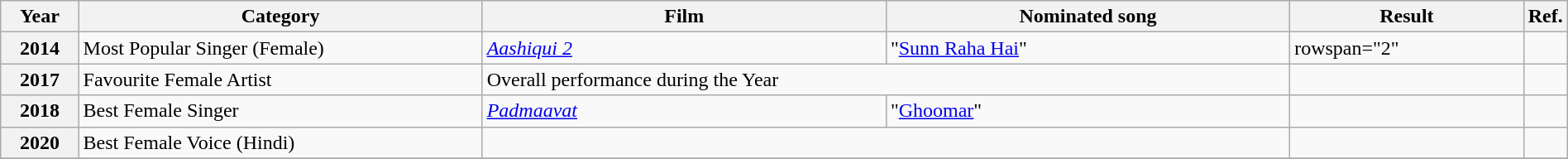<table class="wikitable plainrowheaders" width="100%" textcolor:#000;">
<tr>
<th scope="col" width=5%><strong>Year</strong></th>
<th scope="col" width=26%><strong>Category</strong></th>
<th scope="col" width=26%><strong>Film</strong></th>
<th scope="col" width=26%><strong>Nominated song</strong></th>
<th scope="col" width=15%><strong>Result</strong></th>
<th scope="col" width=2%><strong>Ref.</strong></th>
</tr>
<tr>
<th scope="row">2014</th>
<td>Most Popular Singer (Female)</td>
<td><em><a href='#'>Aashiqui 2</a></em></td>
<td>"<a href='#'>Sunn Raha Hai</a>"</td>
<td>rowspan="2" </td>
<td></td>
</tr>
<tr>
<th scope="row">2017</th>
<td>Favourite Female Artist</td>
<td colspan="2">Overall performance during the Year</td>
<td><br></td>
</tr>
<tr>
<th scope="row">2018</th>
<td>Best Female Singer</td>
<td><em><a href='#'>Padmaavat</a></em></td>
<td>"<a href='#'>Ghoomar</a>"</td>
<td></td>
<td></td>
</tr>
<tr>
<th scope="row">2020</th>
<td>Best Female Voice (Hindi)</td>
<td Colspan="2"></td>
<td></td>
<td></td>
</tr>
<tr>
</tr>
</table>
